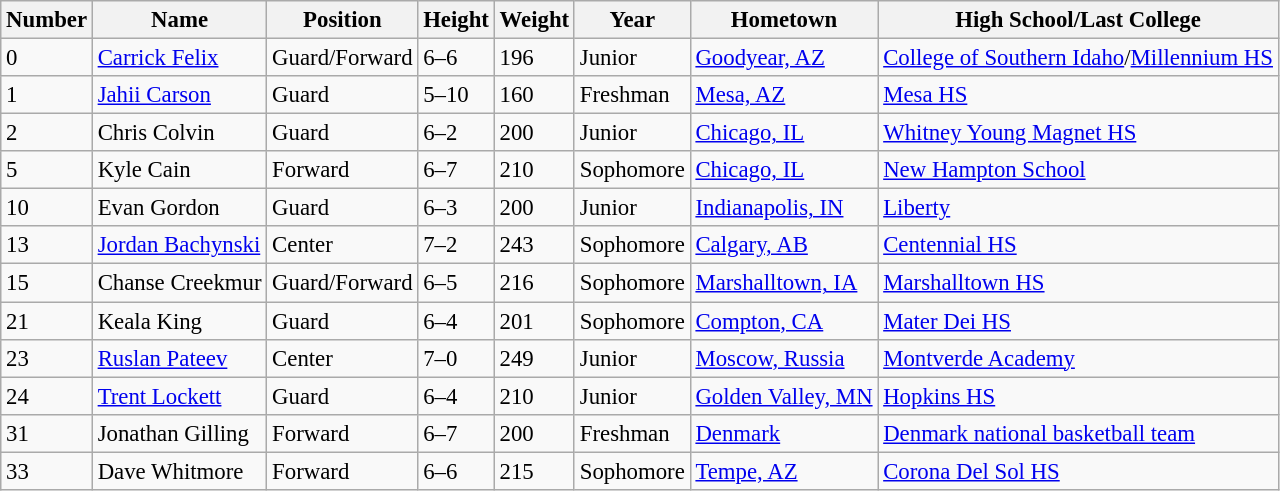<table class="wikitable" style="font-size: 95%;">
<tr>
<th>Number</th>
<th>Name</th>
<th>Position</th>
<th>Height</th>
<th>Weight</th>
<th>Year</th>
<th>Hometown</th>
<th>High School/Last College</th>
</tr>
<tr>
<td>0</td>
<td><a href='#'>Carrick Felix</a></td>
<td>Guard/Forward</td>
<td>6–6</td>
<td>196</td>
<td>Junior</td>
<td><a href='#'>Goodyear, AZ</a></td>
<td><a href='#'>College of Southern Idaho</a>/<a href='#'>Millennium HS</a></td>
</tr>
<tr>
<td>1</td>
<td><a href='#'>Jahii Carson</a></td>
<td>Guard</td>
<td>5–10</td>
<td>160</td>
<td>Freshman</td>
<td><a href='#'>Mesa, AZ</a></td>
<td><a href='#'>Mesa HS</a></td>
</tr>
<tr>
<td>2</td>
<td>Chris Colvin</td>
<td>Guard</td>
<td>6–2</td>
<td>200</td>
<td>Junior</td>
<td><a href='#'>Chicago, IL</a></td>
<td><a href='#'>Whitney Young Magnet HS</a></td>
</tr>
<tr>
<td>5</td>
<td>Kyle Cain</td>
<td>Forward</td>
<td>6–7</td>
<td>210</td>
<td>Sophomore</td>
<td><a href='#'>Chicago, IL</a></td>
<td><a href='#'>New Hampton School</a></td>
</tr>
<tr>
<td>10</td>
<td>Evan Gordon</td>
<td>Guard</td>
<td>6–3</td>
<td>200</td>
<td>Junior</td>
<td><a href='#'>Indianapolis, IN</a></td>
<td><a href='#'>Liberty</a></td>
</tr>
<tr>
<td>13</td>
<td><a href='#'>Jordan Bachynski</a></td>
<td>Center</td>
<td>7–2</td>
<td>243</td>
<td>Sophomore</td>
<td><a href='#'>Calgary, AB</a></td>
<td><a href='#'>Centennial HS</a></td>
</tr>
<tr>
<td>15</td>
<td>Chanse Creekmur</td>
<td>Guard/Forward</td>
<td>6–5</td>
<td>216</td>
<td>Sophomore</td>
<td><a href='#'>Marshalltown, IA</a></td>
<td><a href='#'>Marshalltown HS</a></td>
</tr>
<tr>
<td>21</td>
<td>Keala King</td>
<td>Guard</td>
<td>6–4</td>
<td>201</td>
<td>Sophomore</td>
<td><a href='#'>Compton, CA</a></td>
<td><a href='#'>Mater Dei HS</a></td>
</tr>
<tr>
<td>23</td>
<td><a href='#'>Ruslan Pateev</a></td>
<td>Center</td>
<td>7–0</td>
<td>249</td>
<td>Junior</td>
<td><a href='#'>Moscow, Russia</a></td>
<td><a href='#'>Montverde Academy</a></td>
</tr>
<tr>
<td>24</td>
<td><a href='#'>Trent Lockett</a></td>
<td>Guard</td>
<td>6–4</td>
<td>210</td>
<td>Junior</td>
<td><a href='#'>Golden Valley, MN</a></td>
<td><a href='#'>Hopkins HS</a></td>
</tr>
<tr>
<td>31</td>
<td>Jonathan Gilling</td>
<td>Forward</td>
<td>6–7</td>
<td>200</td>
<td>Freshman</td>
<td><a href='#'>Denmark</a></td>
<td><a href='#'>Denmark national basketball team</a></td>
</tr>
<tr>
<td>33</td>
<td>Dave Whitmore</td>
<td>Forward</td>
<td>6–6</td>
<td>215</td>
<td>Sophomore</td>
<td><a href='#'>Tempe, AZ</a></td>
<td><a href='#'>Corona Del Sol HS</a></td>
</tr>
</table>
